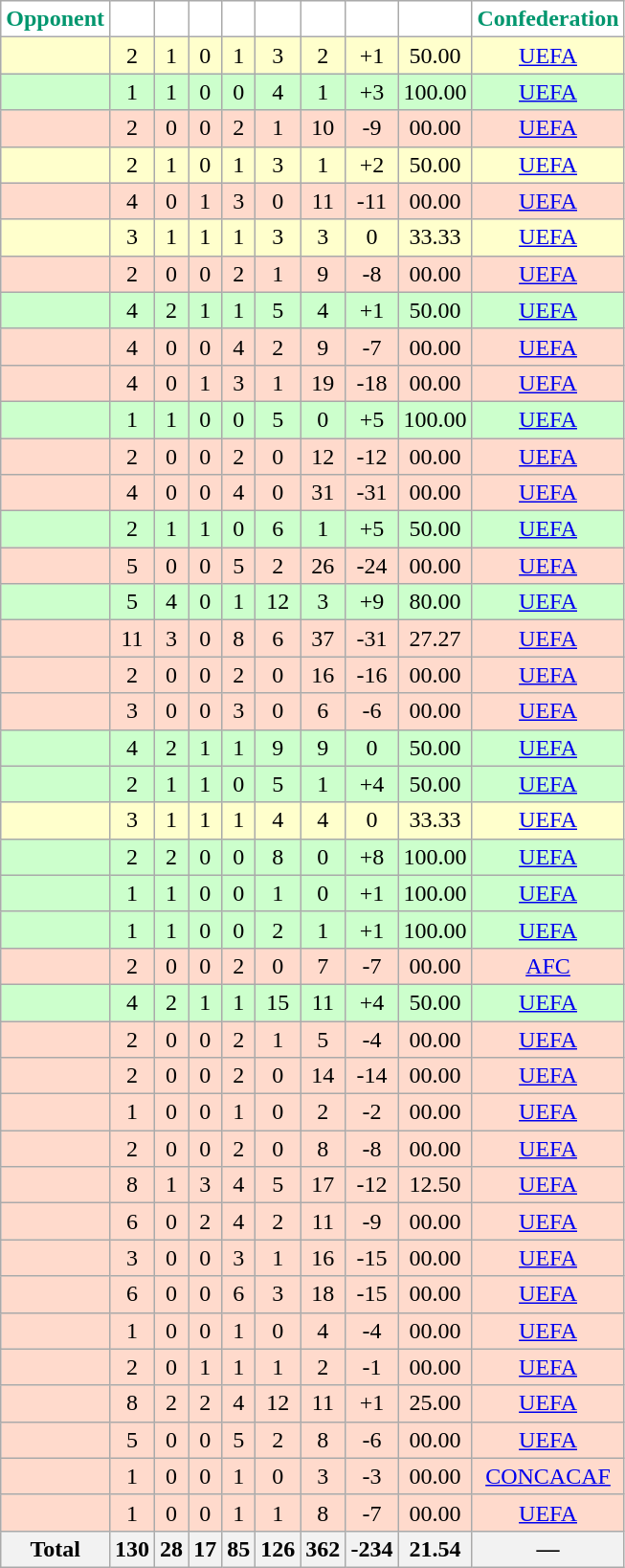<table class="wikitable sortable" style="text-align:center;">
<tr style="color:#00966E">
<th style="background-color:#FFFFFF;color:#00966E">Opponent</th>
<th style="background-color:#FFFFFF;"></th>
<th style="background-color:#FFFFFF;"></th>
<th style="background-color:#FFFFFF;"></th>
<th style="background-color:#FFFFFF;"></th>
<th style="background-color:#FFFFFF;"></th>
<th style="background-color:#FFFFFF;"></th>
<th style="background-color:#FFFFFF;"></th>
<th style="background-color:#FFFFFF;"></th>
<th style="background-color:#FFFFFF;color:#00966E">Confederation</th>
</tr>
<tr bgcolor=FFFFCC>
<td style="text-align:left;"></td>
<td>2</td>
<td>1</td>
<td>0</td>
<td>1</td>
<td>3</td>
<td>2</td>
<td>+1</td>
<td>50.00</td>
<td><a href='#'>UEFA</a></td>
</tr>
<tr bgcolor=CCFFCC>
<td style="text-align:left;"></td>
<td>1</td>
<td>1</td>
<td>0</td>
<td>0</td>
<td>4</td>
<td>1</td>
<td>+3</td>
<td>100.00</td>
<td><a href='#'>UEFA</a></td>
</tr>
<tr bgcolor=FFDACC>
<td style="text-align:left;"></td>
<td>2</td>
<td>0</td>
<td>0</td>
<td>2</td>
<td>1</td>
<td>10</td>
<td>-9</td>
<td>00.00</td>
<td><a href='#'>UEFA</a></td>
</tr>
<tr bgcolor=FFFFCC>
<td style="text-align:left;"></td>
<td>2</td>
<td>1</td>
<td>0</td>
<td>1</td>
<td>3</td>
<td>1</td>
<td>+2</td>
<td>50.00</td>
<td><a href='#'>UEFA</a></td>
</tr>
<tr bgcolor=FFDACC>
<td style="text-align:left;"></td>
<td>4</td>
<td>0</td>
<td>1</td>
<td>3</td>
<td>0</td>
<td>11</td>
<td>-11</td>
<td>00.00</td>
<td><a href='#'>UEFA</a></td>
</tr>
<tr bgcolor=FFFFCC>
<td style="text-align:left;"></td>
<td>3</td>
<td>1</td>
<td>1</td>
<td>1</td>
<td>3</td>
<td>3</td>
<td>0</td>
<td>33.33</td>
<td><a href='#'>UEFA</a></td>
</tr>
<tr bgcolor=FFDACC>
<td style="text-align:left;"></td>
<td>2</td>
<td>0</td>
<td>0</td>
<td>2</td>
<td>1</td>
<td>9</td>
<td>-8</td>
<td>00.00</td>
<td><a href='#'>UEFA</a></td>
</tr>
<tr bgcolor=CCFFCC>
<td style="text-align:left;"></td>
<td>4</td>
<td>2</td>
<td>1</td>
<td>1</td>
<td>5</td>
<td>4</td>
<td>+1</td>
<td>50.00</td>
<td><a href='#'>UEFA</a></td>
</tr>
<tr bgcolor=FFDACC>
<td style="text-align:left;"></td>
<td>4</td>
<td>0</td>
<td>0</td>
<td>4</td>
<td>2</td>
<td>9</td>
<td>-7</td>
<td>00.00</td>
<td><a href='#'>UEFA</a></td>
</tr>
<tr bgcolor=FFDACC>
<td style="text-align:left;"></td>
<td>4</td>
<td>0</td>
<td>1</td>
<td>3</td>
<td>1</td>
<td>19</td>
<td>-18</td>
<td>00.00</td>
<td><a href='#'>UEFA</a></td>
</tr>
<tr bgcolor=CCFFCC>
<td style="text-align:left;"></td>
<td>1</td>
<td>1</td>
<td>0</td>
<td>0</td>
<td>5</td>
<td>0</td>
<td>+5</td>
<td>100.00</td>
<td><a href='#'>UEFA</a></td>
</tr>
<tr bgcolor=FFDACC>
<td style="text-align:left;"></td>
<td>2</td>
<td>0</td>
<td>0</td>
<td>2</td>
<td>0</td>
<td>12</td>
<td>-12</td>
<td>00.00</td>
<td><a href='#'>UEFA</a></td>
</tr>
<tr bgcolor=FFDACC>
<td style="text-align:left;"></td>
<td>4</td>
<td>0</td>
<td>0</td>
<td>4</td>
<td>0</td>
<td>31</td>
<td>-31</td>
<td>00.00</td>
<td><a href='#'>UEFA</a></td>
</tr>
<tr bgcolor=CCFFCC>
<td style="text-align:left;"></td>
<td>2</td>
<td>1</td>
<td>1</td>
<td>0</td>
<td>6</td>
<td>1</td>
<td>+5</td>
<td>50.00</td>
<td><a href='#'>UEFA</a></td>
</tr>
<tr bgcolor=FFDACC>
<td style="text-align:left;"></td>
<td>5</td>
<td>0</td>
<td>0</td>
<td>5</td>
<td>2</td>
<td>26</td>
<td>-24</td>
<td>00.00</td>
<td><a href='#'>UEFA</a></td>
</tr>
<tr bgcolor=CCFFCC>
<td style="text-align:left;"></td>
<td>5</td>
<td>4</td>
<td>0</td>
<td>1</td>
<td>12</td>
<td>3</td>
<td>+9</td>
<td>80.00</td>
<td><a href='#'>UEFA</a></td>
</tr>
<tr bgcolor=FFDACC>
<td style="text-align:left;"></td>
<td>11</td>
<td>3</td>
<td>0</td>
<td>8</td>
<td>6</td>
<td>37</td>
<td>-31</td>
<td>27.27</td>
<td><a href='#'>UEFA</a></td>
</tr>
<tr bgcolor=FFDACC>
<td style="text-align:left;"></td>
<td>2</td>
<td>0</td>
<td>0</td>
<td>2</td>
<td>0</td>
<td>16</td>
<td>-16</td>
<td>00.00</td>
<td><a href='#'>UEFA</a></td>
</tr>
<tr bgcolor=FFDACC>
<td style="text-align:left;"></td>
<td>3</td>
<td>0</td>
<td>0</td>
<td>3</td>
<td>0</td>
<td>6</td>
<td>-6</td>
<td>00.00</td>
<td><a href='#'>UEFA</a></td>
</tr>
<tr bgcolor=CCFFCC>
<td style="text-align:left;"></td>
<td>4</td>
<td>2</td>
<td>1</td>
<td>1</td>
<td>9</td>
<td>9</td>
<td>0</td>
<td>50.00</td>
<td><a href='#'>UEFA</a></td>
</tr>
<tr bgcolor=CCFFCC>
<td style="text-align:left;"></td>
<td>2</td>
<td>1</td>
<td>1</td>
<td>0</td>
<td>5</td>
<td>1</td>
<td>+4</td>
<td>50.00</td>
<td><a href='#'>UEFA</a></td>
</tr>
<tr bgcolor=FFFFCC>
<td style="text-align:left;"></td>
<td>3</td>
<td>1</td>
<td>1</td>
<td>1</td>
<td>4</td>
<td>4</td>
<td>0</td>
<td>33.33</td>
<td><a href='#'>UEFA</a></td>
</tr>
<tr bgcolor=CCFFCC>
<td style="text-align:left;"></td>
<td>2</td>
<td>2</td>
<td>0</td>
<td>0</td>
<td>8</td>
<td>0</td>
<td>+8</td>
<td>100.00</td>
<td><a href='#'>UEFA</a></td>
</tr>
<tr bgcolor=CCFFCC>
<td style="text-align:left;"></td>
<td>1</td>
<td>1</td>
<td>0</td>
<td>0</td>
<td>1</td>
<td>0</td>
<td>+1</td>
<td>100.00</td>
<td><a href='#'>UEFA</a></td>
</tr>
<tr bgcolor=CCFFCC>
<td style="text-align:left;"></td>
<td>1</td>
<td>1</td>
<td>0</td>
<td>0</td>
<td>2</td>
<td>1</td>
<td>+1</td>
<td>100.00</td>
<td><a href='#'>UEFA</a></td>
</tr>
<tr bgcolor=FFDACC>
<td style="text-align:left;"></td>
<td>2</td>
<td>0</td>
<td>0</td>
<td>2</td>
<td>0</td>
<td>7</td>
<td>-7</td>
<td>00.00</td>
<td><a href='#'>AFC</a></td>
</tr>
<tr bgcolor=CCFFCC>
<td style="text-align:left;"></td>
<td>4</td>
<td>2</td>
<td>1</td>
<td>1</td>
<td>15</td>
<td>11</td>
<td>+4</td>
<td>50.00</td>
<td><a href='#'>UEFA</a></td>
</tr>
<tr bgcolor=FFDACC>
<td style="text-align:left;"></td>
<td>2</td>
<td>0</td>
<td>0</td>
<td>2</td>
<td>1</td>
<td>5</td>
<td>-4</td>
<td>00.00</td>
<td><a href='#'>UEFA</a></td>
</tr>
<tr bgcolor=FFDACC>
<td style="text-align:left;"></td>
<td>2</td>
<td>0</td>
<td>0</td>
<td>2</td>
<td>0</td>
<td>14</td>
<td>-14</td>
<td>00.00</td>
<td><a href='#'>UEFA</a></td>
</tr>
<tr bgcolor=FFDACC>
<td style="text-align:left;"></td>
<td>1</td>
<td>0</td>
<td>0</td>
<td>1</td>
<td>0</td>
<td>2</td>
<td>-2</td>
<td>00.00</td>
<td><a href='#'>UEFA</a></td>
</tr>
<tr bgcolor=FFDACC>
<td style="text-align:left;"></td>
<td>2</td>
<td>0</td>
<td>0</td>
<td>2</td>
<td>0</td>
<td>8</td>
<td>-8</td>
<td>00.00</td>
<td><a href='#'>UEFA</a></td>
</tr>
<tr bgcolor=FFDACC>
<td style="text-align:left;"></td>
<td>8</td>
<td>1</td>
<td>3</td>
<td>4</td>
<td>5</td>
<td>17</td>
<td>-12</td>
<td>12.50</td>
<td><a href='#'>UEFA</a></td>
</tr>
<tr bgcolor=FFDACC>
<td style="text-align:left;"></td>
<td>6</td>
<td>0</td>
<td>2</td>
<td>4</td>
<td>2</td>
<td>11</td>
<td>-9</td>
<td>00.00</td>
<td><a href='#'>UEFA</a></td>
</tr>
<tr bgcolor=FFDACC>
<td style="text-align:left;"></td>
<td>3</td>
<td>0</td>
<td>0</td>
<td>3</td>
<td>1</td>
<td>16</td>
<td>-15</td>
<td>00.00</td>
<td><a href='#'>UEFA</a></td>
</tr>
<tr bgcolor=FFDACC>
<td style="text-align:left;"></td>
<td>6</td>
<td>0</td>
<td>0</td>
<td>6</td>
<td>3</td>
<td>18</td>
<td>-15</td>
<td>00.00</td>
<td><a href='#'>UEFA</a></td>
</tr>
<tr bgcolor=FFDACC>
<td style="text-align:left;"></td>
<td>1</td>
<td>0</td>
<td>0</td>
<td>1</td>
<td>0</td>
<td>4</td>
<td>-4</td>
<td>00.00</td>
<td><a href='#'>UEFA</a></td>
</tr>
<tr bgcolor=FFDACC>
<td style="text-align:left;"></td>
<td>2</td>
<td>0</td>
<td>1</td>
<td>1</td>
<td>1</td>
<td>2</td>
<td>-1</td>
<td>00.00</td>
<td><a href='#'>UEFA</a></td>
</tr>
<tr bgcolor=FFDACC>
<td style="text-align:left;"></td>
<td>8</td>
<td>2</td>
<td>2</td>
<td>4</td>
<td>12</td>
<td>11</td>
<td>+1</td>
<td>25.00</td>
<td><a href='#'>UEFA</a></td>
</tr>
<tr bgcolor=FFDACC>
<td style="text-align:left;"></td>
<td>5</td>
<td>0</td>
<td>0</td>
<td>5</td>
<td>2</td>
<td>8</td>
<td>-6</td>
<td>00.00</td>
<td><a href='#'>UEFA</a></td>
</tr>
<tr bgcolor=FFDACC>
<td style="text-align:left;"></td>
<td>1</td>
<td>0</td>
<td>0</td>
<td>1</td>
<td>0</td>
<td>3</td>
<td>-3</td>
<td>00.00</td>
<td><a href='#'>CONCACAF</a></td>
</tr>
<tr bgcolor=FFDACC>
<td style="text-align:left;"></td>
<td>1</td>
<td>0</td>
<td>0</td>
<td>1</td>
<td>1</td>
<td>8</td>
<td>-7</td>
<td>00.00</td>
<td><a href='#'>UEFA</a></td>
</tr>
<tr>
<th>Total</th>
<th>130</th>
<th>28</th>
<th>17</th>
<th>85</th>
<th>126</th>
<th>362</th>
<th>-234</th>
<th>21.54</th>
<th>—</th>
</tr>
</table>
